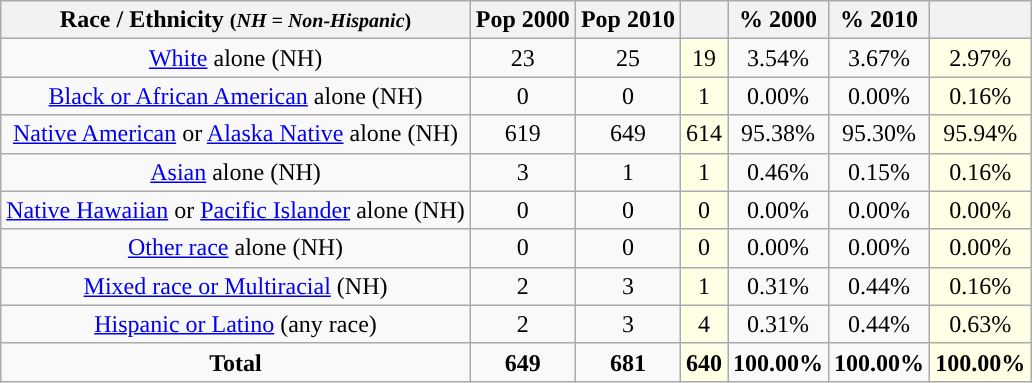<table class="wikitable" style="text-align:center;">
<tr>
<th>Race / Ethnicity <small>(<em>NH = Non-Hispanic</em>)</small></th>
<th>Pop 2000</th>
<th>Pop 2010</th>
<th></th>
<th>% 2000</th>
<th>% 2010</th>
<th></th>
</tr>
<tr>
<td><a href='#'>White</a> alone (NH)</td>
<td>23</td>
<td>25</td>
<td style='background: #ffffe6;'>19</td>
<td>3.54%</td>
<td>3.67%</td>
<td style='background: #ffffe6;'>2.97%</td>
</tr>
<tr>
<td><a href='#'>Black or African American</a> alone (NH)</td>
<td>0</td>
<td>0</td>
<td style='background: #ffffe6;'>1</td>
<td>0.00%</td>
<td>0.00%</td>
<td style='background: #ffffe6;'>0.16%</td>
</tr>
<tr>
<td><a href='#'>Native American</a> or <a href='#'>Alaska Native</a> alone (NH)</td>
<td>619</td>
<td>649</td>
<td style='background: #ffffe6;'>614</td>
<td>95.38%</td>
<td>95.30%</td>
<td style='background: #ffffe6;'>95.94%</td>
</tr>
<tr>
<td><a href='#'>Asian</a> alone (NH)</td>
<td>3</td>
<td>1</td>
<td style='background: #ffffe6;'>1</td>
<td>0.46%</td>
<td>0.15%</td>
<td style='background: #ffffe6;'>0.16%</td>
</tr>
<tr>
<td><a href='#'>Native Hawaiian</a> or <a href='#'>Pacific Islander</a> alone (NH)</td>
<td>0</td>
<td>0</td>
<td style='background: #ffffe6;'>0</td>
<td>0.00%</td>
<td>0.00%</td>
<td style='background: #ffffe6;'>0.00%</td>
</tr>
<tr>
<td><a href='#'>Other race</a> alone (NH)</td>
<td>0</td>
<td>0</td>
<td style='background: #ffffe6;'>0</td>
<td>0.00%</td>
<td>0.00%</td>
<td style='background: #ffffe6;'>0.00%</td>
</tr>
<tr>
<td><a href='#'>Mixed race or Multiracial</a> (NH)</td>
<td>2</td>
<td>3</td>
<td style='background: #ffffe6;'>1</td>
<td>0.31%</td>
<td>0.44%</td>
<td style='background: #ffffe6;'>0.16%</td>
</tr>
<tr>
<td><a href='#'>Hispanic or Latino</a> (any race)</td>
<td>2</td>
<td>3</td>
<td style='background: #ffffe6;'>4</td>
<td>0.31%</td>
<td>0.44%</td>
<td style='background: #ffffe6;'>0.63%</td>
</tr>
<tr>
<td><strong>Total</strong></td>
<td><strong>649</strong></td>
<td><strong>681</strong></td>
<td style='background: #ffffe6;'><strong>640</strong></td>
<td><strong>100.00%</strong></td>
<td><strong>100.00%</strong></td>
<td style='background: #ffffe6;'><strong>100.00%</strong></td>
</tr>
</table>
